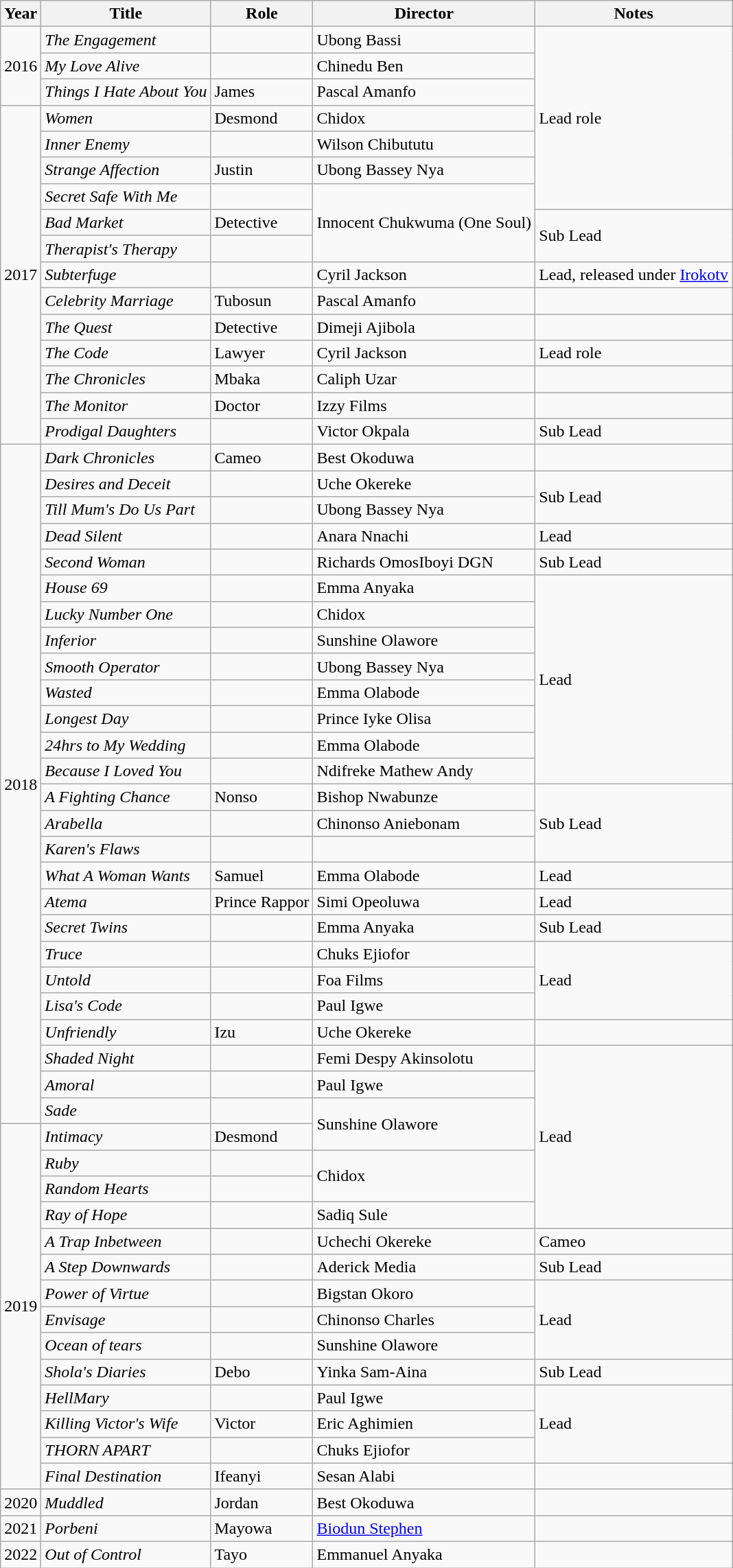<table class="wikitable">
<tr>
<th><strong>Year</strong></th>
<th>Title</th>
<th>Role</th>
<th>Director</th>
<th>Notes</th>
</tr>
<tr>
<td rowspan="3">2016</td>
<td><em>The Engagement</em></td>
<td></td>
<td>Ubong Bassi</td>
<td rowspan="7">Lead role</td>
</tr>
<tr>
<td><em>My Love Alive</em></td>
<td></td>
<td>Chinedu Ben</td>
</tr>
<tr>
<td><em>Things I Hate About You</em></td>
<td>James</td>
<td>Pascal Amanfo</td>
</tr>
<tr>
<td rowspan="13">2017</td>
<td><em>Women</em></td>
<td>Desmond</td>
<td>Chidox</td>
</tr>
<tr>
<td><em>Inner Enemy</em></td>
<td></td>
<td>Wilson Chibututu</td>
</tr>
<tr>
<td><em>Strange Affection</em></td>
<td>Justin</td>
<td>Ubong Bassey Nya</td>
</tr>
<tr>
<td><em>Secret Safe With Me</em></td>
<td></td>
<td rowspan="3">Innocent Chukwuma (One Soul)</td>
</tr>
<tr>
<td><em>Bad Market</em></td>
<td>Detective</td>
<td rowspan="2">Sub Lead</td>
</tr>
<tr>
<td><em>Therapist's Therapy</em></td>
<td></td>
</tr>
<tr>
<td><em>Subterfuge</em></td>
<td></td>
<td>Cyril Jackson</td>
<td>Lead, released under <a href='#'>Irokotv</a></td>
</tr>
<tr>
<td><em>Celebrity Marriage</em></td>
<td>Tubosun</td>
<td>Pascal Amanfo</td>
<td></td>
</tr>
<tr>
<td><em>The Quest</em></td>
<td>Detective</td>
<td>Dimeji Ajibola</td>
<td></td>
</tr>
<tr>
<td><em>The Code</em></td>
<td>Lawyer</td>
<td>Cyril Jackson</td>
<td>Lead role</td>
</tr>
<tr>
<td><em>The Chronicles</em></td>
<td>Mbaka</td>
<td>Caliph Uzar</td>
<td></td>
</tr>
<tr>
<td><em>The Monitor</em></td>
<td>Doctor</td>
<td>Izzy Films</td>
<td></td>
</tr>
<tr>
<td><em>Prodigal Daughters</em></td>
<td></td>
<td>Victor Okpala</td>
<td>Sub Lead</td>
</tr>
<tr>
<td rowspan="26">2018</td>
<td><em>Dark Chronicles</em></td>
<td>Cameo</td>
<td>Best Okoduwa</td>
<td></td>
</tr>
<tr>
<td><em>Desires and Deceit</em></td>
<td></td>
<td>Uche Okereke</td>
<td rowspan="2">Sub Lead</td>
</tr>
<tr>
<td><em>Till Mum's Do Us Part</em></td>
<td></td>
<td>Ubong Bassey Nya</td>
</tr>
<tr>
<td><em>Dead Silent</em></td>
<td></td>
<td>Anara Nnachi</td>
<td>Lead</td>
</tr>
<tr>
<td><em>Second Woman</em></td>
<td></td>
<td>Richards OmosIboyi DGN</td>
<td>Sub Lead</td>
</tr>
<tr>
<td><em>House 69</em></td>
<td></td>
<td>Emma Anyaka</td>
<td rowspan="8">Lead</td>
</tr>
<tr>
<td><em>Lucky Number One</em></td>
<td></td>
<td>Chidox</td>
</tr>
<tr>
<td><em>Inferior</em></td>
<td></td>
<td>Sunshine Olawore</td>
</tr>
<tr>
<td><em>Smooth Operator</em></td>
<td></td>
<td>Ubong Bassey Nya</td>
</tr>
<tr>
<td><em>Wasted</em></td>
<td></td>
<td>Emma Olabode</td>
</tr>
<tr>
<td><em>Longest Day</em></td>
<td></td>
<td>Prince Iyke Olisa</td>
</tr>
<tr>
<td><em>24hrs to My Wedding</em></td>
<td></td>
<td>Emma Olabode</td>
</tr>
<tr>
<td><em>Because I Loved You</em></td>
<td></td>
<td>Ndifreke Mathew Andy</td>
</tr>
<tr>
<td><em>A Fighting Chance</em></td>
<td>Nonso</td>
<td>Bishop Nwabunze</td>
<td rowspan="3">Sub Lead</td>
</tr>
<tr>
<td><em>Arabella</em></td>
<td></td>
<td>Chinonso Aniebonam</td>
</tr>
<tr>
<td><em>Karen's Flaws</em></td>
<td></td>
<td></td>
</tr>
<tr>
<td><em>What A Woman Wants</em></td>
<td>Samuel</td>
<td>Emma Olabode</td>
<td>Lead</td>
</tr>
<tr>
<td><em>Atema</em></td>
<td>Prince Rappor</td>
<td>Simi Opeoluwa</td>
<td>Lead</td>
</tr>
<tr>
<td><em>Secret Twins</em></td>
<td></td>
<td>Emma Anyaka</td>
<td>Sub Lead</td>
</tr>
<tr>
<td><em>Truce</em></td>
<td></td>
<td>Chuks Ejiofor</td>
<td rowspan="3">Lead</td>
</tr>
<tr>
<td><em>Untold</em></td>
<td></td>
<td>Foa Films</td>
</tr>
<tr>
<td><em>Lisa's Code</em></td>
<td></td>
<td>Paul Igwe</td>
</tr>
<tr>
<td><em>Unfriendly</em></td>
<td>Izu</td>
<td>Uche Okereke</td>
<td></td>
</tr>
<tr>
<td><em>Shaded Night</em></td>
<td></td>
<td>Femi Despy Akinsolotu</td>
<td rowspan="7">Lead</td>
</tr>
<tr>
<td><em>Amoral</em></td>
<td></td>
<td>Paul Igwe</td>
</tr>
<tr>
<td><em>Sade</em></td>
<td></td>
<td rowspan="2">Sunshine Olawore</td>
</tr>
<tr>
<td rowspan="14">2019</td>
<td><em>Intimacy</em></td>
<td>Desmond</td>
</tr>
<tr>
<td><em>Ruby</em></td>
<td></td>
<td rowspan="2">Chidox</td>
</tr>
<tr>
<td><em>Random Hearts</em></td>
<td></td>
</tr>
<tr>
<td><em>Ray of Hope</em></td>
<td></td>
<td>Sadiq Sule</td>
</tr>
<tr>
<td><em>A Trap Inbetween</em></td>
<td></td>
<td>Uchechi Okereke</td>
<td>Cameo</td>
</tr>
<tr>
<td><em>A Step Downwards</em></td>
<td></td>
<td>Aderick Media</td>
<td>Sub Lead</td>
</tr>
<tr>
<td><em>Power of Virtue</em></td>
<td></td>
<td>Bigstan Okoro</td>
<td rowspan="3">Lead</td>
</tr>
<tr>
<td><em>Envisage</em></td>
<td></td>
<td>Chinonso Charles</td>
</tr>
<tr>
<td><em>Ocean of tears</em></td>
<td></td>
<td>Sunshine Olawore</td>
</tr>
<tr>
<td><em>Shola's Diaries</em></td>
<td>Debo</td>
<td>Yinka Sam-Aina</td>
<td>Sub Lead</td>
</tr>
<tr>
<td><em>HellMary</em></td>
<td></td>
<td>Paul Igwe</td>
<td rowspan="3">Lead</td>
</tr>
<tr>
<td><em>Killing Victor's Wife</em></td>
<td>Victor</td>
<td>Eric Aghimien</td>
</tr>
<tr>
<td><em>THORN APART</em></td>
<td></td>
<td>Chuks Ejiofor</td>
</tr>
<tr>
<td><em>Final Destination</em></td>
<td>Ifeanyi</td>
<td>Sesan Alabi</td>
<td></td>
</tr>
<tr>
<td>2020</td>
<td><em>Muddled</em></td>
<td>Jordan</td>
<td>Best Okoduwa</td>
<td></td>
</tr>
<tr>
<td>2021</td>
<td><em>Porbeni</em></td>
<td>Mayowa</td>
<td><a href='#'>Biodun Stephen</a></td>
<td></td>
</tr>
<tr>
<td>2022</td>
<td><em>Out of Control</em></td>
<td>Tayo</td>
<td>Emmanuel Anyaka</td>
<td></td>
</tr>
</table>
